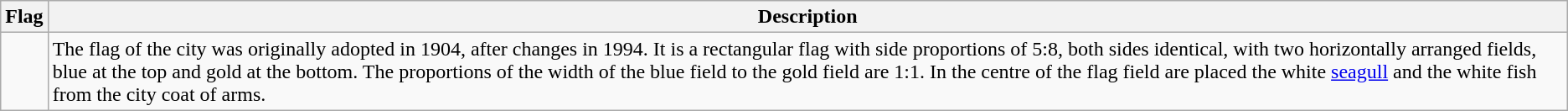<table class="wikitable">
<tr>
<th>Flag</th>
<th>Description</th>
</tr>
<tr>
<td></td>
<td>The flag of the city was originally adopted in 1904, after changes in 1994. It is a rectangular flag with side proportions of 5:8, both sides identical, with two horizontally arranged fields, blue at the top and gold at the bottom. The proportions of the width of the blue field to the gold field are 1:1. In the centre of the flag field are placed the white <a href='#'>seagull</a> and the white fish from the city coat of arms.</td>
</tr>
</table>
